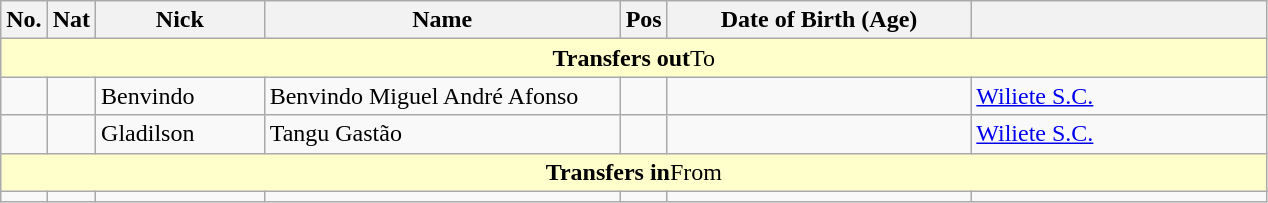<table class="wikitable ve-ce-branchNode ve-ce-tableNode">
<tr>
<th>No.</th>
<th>Nat</th>
<th width=105px>Nick</th>
<th width=230px>Name</th>
<th>Pos</th>
<th width=195px>Date of Birth (Age)</th>
<th width=190px></th>
</tr>
<tr bgcolor=#ffffcc>
<td align=center colspan=7><strong>Transfers out</strong>To</td>
</tr>
<tr>
<td></td>
<td></td>
<td>Benvindo</td>
<td>Benvindo Miguel André Afonso</td>
<td></td>
<td></td>
<td><a href='#'>Wiliete S.C.</a></td>
</tr>
<tr>
<td></td>
<td></td>
<td>Gladilson</td>
<td>Tangu Gastão</td>
<td></td>
<td></td>
<td><a href='#'>Wiliete S.C.</a></td>
</tr>
<tr bgcolor=#ffffcc>
<td align=center colspan=7><strong>Transfers in</strong>From</td>
</tr>
<tr>
<td></td>
<td></td>
<td></td>
<td></td>
<td></td>
<td></td>
<td></td>
</tr>
</table>
